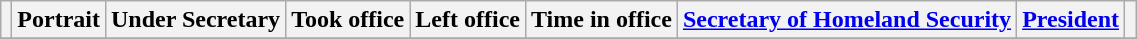<table class="wikitable" style="text-align:center;">
<tr>
<th scope="col"></th>
<th scope="col">Portrait</th>
<th scope="col">Under Secretary</th>
<th scope="col">Took office</th>
<th scope="col">Left office</th>
<th scope="col">Time in office</th>
<th scope="col"><a href='#'>Secretary of Homeland Security</a></th>
<th scope="col"><a href='#'>President</a></th>
<th scope="col"></th>
</tr>
<tr>
</tr>
</table>
